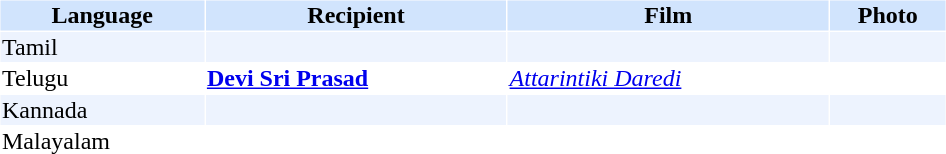<table cellspacing="1" cellpadding="1" border="0" style="width:50%;">
<tr style="background:#d1e4fd;">
<th>Language</th>
<th>Recipient</th>
<th>Film</th>
<th>Photo</th>
</tr>
<tr style="background:#edf3fe;">
<td>Tamil</td>
<td></td>
<td></td>
<td></td>
</tr>
<tr>
<td>Telugu</td>
<td><strong><a href='#'>Devi Sri Prasad</a></strong></td>
<td><em><a href='#'>Attarintiki Daredi</a></em></td>
<td></td>
</tr>
<tr style="background:#edf3fe;">
<td>Kannada</td>
<td></td>
<td></td>
<td></td>
</tr>
<tr>
<td>Malayalam</td>
<td></td>
<td></td>
<td></td>
</tr>
</table>
